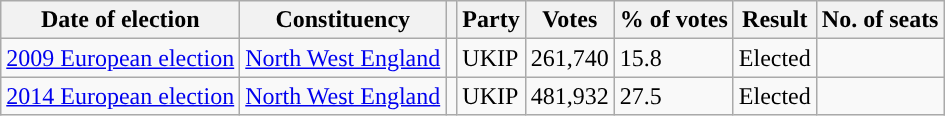<table class="wikitable">
<tr>
<th>Date of election</th>
<th>Constituency</th>
<th></th>
<th>Party</th>
<th>Votes</th>
<th>% of votes</th>
<th>Result</th>
<th>No. of seats</th>
</tr>
<tr>
<td><a href='#'>2009 European election</a></td>
<td><a href='#'>North West England</a></td>
<td style="background-color: "></td>
<td>UKIP</td>
<td>261,740</td>
<td>15.8</td>
<td>Elected</td>
<td></td>
</tr>
<tr>
<td><a href='#'>2014 European election</a></td>
<td><a href='#'>North West England</a></td>
<td style="background-color: "></td>
<td>UKIP</td>
<td>481,932</td>
<td>27.5</td>
<td>Elected</td>
<td></td>
</tr>
</table>
